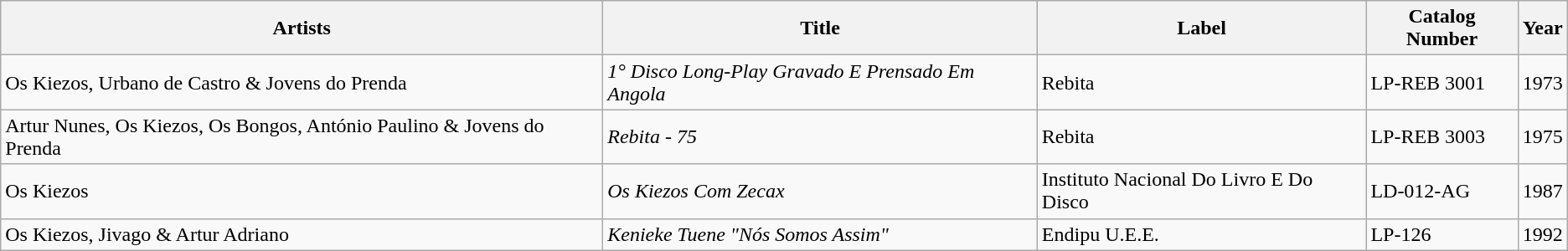<table class="wikitable">
<tr>
<th>Artists</th>
<th>Title</th>
<th>Label</th>
<th>Catalog Number</th>
<th>Year</th>
</tr>
<tr>
<td>Os Kiezos, Urbano de Castro & Jovens do Prenda</td>
<td><em>1° Disco Long-Play Gravado E Prensado Em Angola</em></td>
<td>Rebita</td>
<td>LP-REB 3001</td>
<td>1973</td>
</tr>
<tr>
<td>Artur Nunes, Os Kiezos, Os Bongos, António Paulino & Jovens do Prenda</td>
<td><em>Rebita - 75</em></td>
<td>Rebita</td>
<td>LP-REB 3003</td>
<td>1975</td>
</tr>
<tr>
<td>Os Kiezos</td>
<td><em>Os Kiezos Com Zecax</em></td>
<td>Instituto Nacional Do Livro E Do Disco</td>
<td>LD-012-AG</td>
<td>1987</td>
</tr>
<tr>
<td>Os Kiezos, Jivago & Artur Adriano</td>
<td><em>Kenieke Tuene "Nós Somos Assim"</em></td>
<td>Endipu U.E.E.</td>
<td>LP-126</td>
<td>1992</td>
</tr>
</table>
